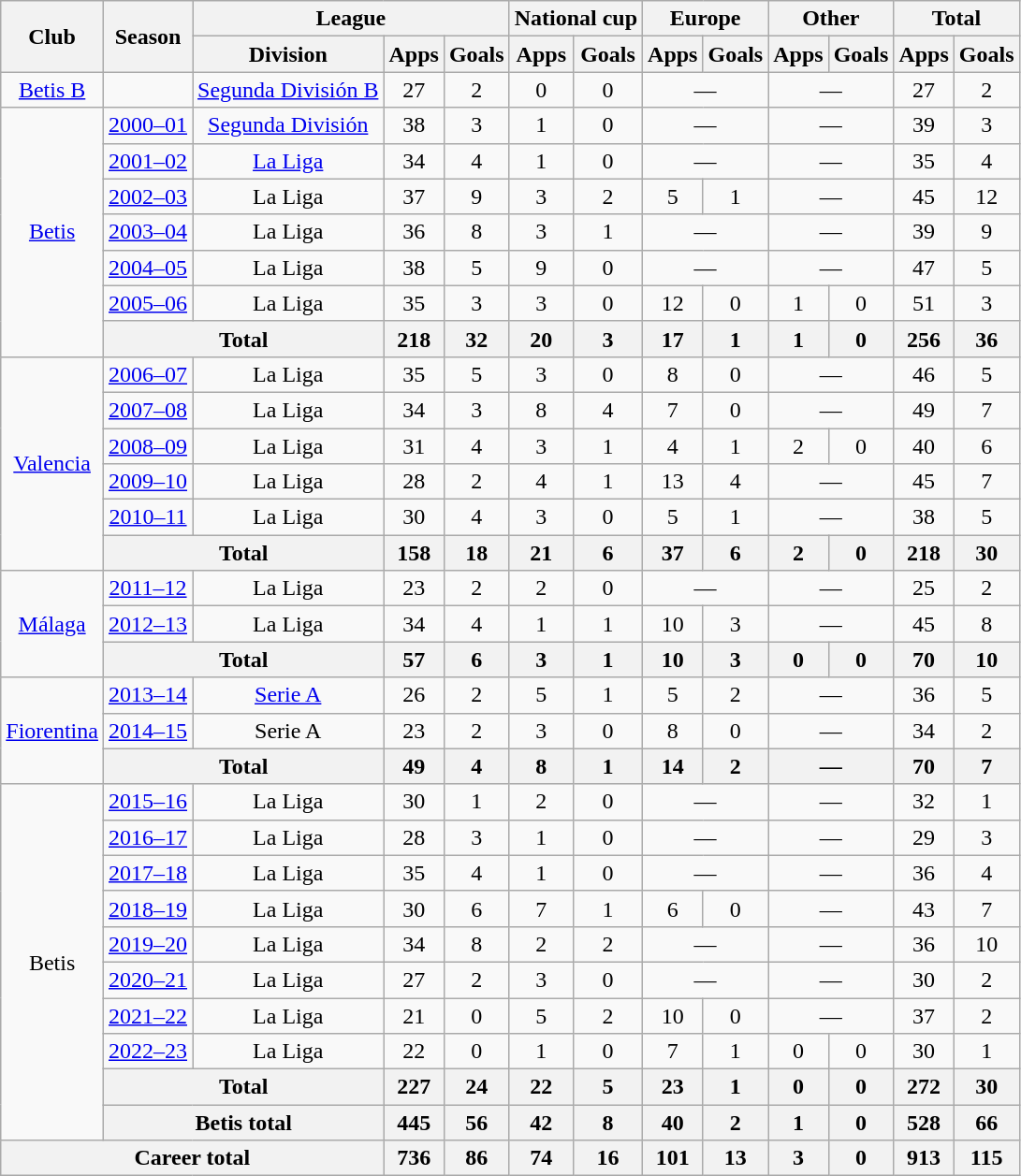<table class="wikitable" style="text-align:center">
<tr>
<th rowspan="2">Club</th>
<th rowspan="2">Season</th>
<th colspan="3">League</th>
<th colspan="2">National cup</th>
<th colspan="2">Europe</th>
<th colspan="2">Other</th>
<th colspan="2">Total</th>
</tr>
<tr>
<th>Division</th>
<th>Apps</th>
<th>Goals</th>
<th>Apps</th>
<th>Goals</th>
<th>Apps</th>
<th>Goals</th>
<th>Apps</th>
<th>Goals</th>
<th>Apps</th>
<th>Goals</th>
</tr>
<tr>
<td><a href='#'>Betis B</a></td>
<td></td>
<td><a href='#'>Segunda División B</a></td>
<td>27</td>
<td>2</td>
<td>0</td>
<td>0</td>
<td colspan="2">—</td>
<td colspan="2">—</td>
<td>27</td>
<td>2</td>
</tr>
<tr>
<td rowspan="7"><a href='#'>Betis</a></td>
<td><a href='#'>2000–01</a></td>
<td><a href='#'>Segunda División</a></td>
<td>38</td>
<td>3</td>
<td>1</td>
<td>0</td>
<td colspan="2">—</td>
<td colspan="2">—</td>
<td>39</td>
<td>3</td>
</tr>
<tr>
<td><a href='#'>2001–02</a></td>
<td><a href='#'>La Liga</a></td>
<td>34</td>
<td>4</td>
<td>1</td>
<td>0</td>
<td colspan="2">—</td>
<td colspan="2">—</td>
<td>35</td>
<td>4</td>
</tr>
<tr>
<td><a href='#'>2002–03</a></td>
<td>La Liga</td>
<td>37</td>
<td>9</td>
<td>3</td>
<td>2</td>
<td>5</td>
<td>1</td>
<td colspan="2">—</td>
<td>45</td>
<td>12</td>
</tr>
<tr>
<td><a href='#'>2003–04</a></td>
<td>La Liga</td>
<td>36</td>
<td>8</td>
<td>3</td>
<td>1</td>
<td colspan="2">—</td>
<td colspan="2">—</td>
<td>39</td>
<td>9</td>
</tr>
<tr>
<td><a href='#'>2004–05</a></td>
<td>La Liga</td>
<td>38</td>
<td>5</td>
<td>9</td>
<td>0</td>
<td colspan="2">—</td>
<td colspan="2">—</td>
<td>47</td>
<td>5</td>
</tr>
<tr>
<td><a href='#'>2005–06</a></td>
<td>La Liga</td>
<td>35</td>
<td>3</td>
<td>3</td>
<td>0</td>
<td>12</td>
<td>0</td>
<td>1</td>
<td>0</td>
<td>51</td>
<td>3</td>
</tr>
<tr>
<th colspan="2">Total</th>
<th>218</th>
<th>32</th>
<th>20</th>
<th>3</th>
<th>17</th>
<th>1</th>
<th>1</th>
<th>0</th>
<th>256</th>
<th>36</th>
</tr>
<tr>
<td rowspan="6"><a href='#'>Valencia</a></td>
<td><a href='#'>2006–07</a></td>
<td>La Liga</td>
<td>35</td>
<td>5</td>
<td>3</td>
<td>0</td>
<td>8</td>
<td>0</td>
<td colspan="2">—</td>
<td>46</td>
<td>5</td>
</tr>
<tr>
<td><a href='#'>2007–08</a></td>
<td>La Liga</td>
<td>34</td>
<td>3</td>
<td>8</td>
<td>4</td>
<td>7</td>
<td>0</td>
<td colspan="2">—</td>
<td>49</td>
<td>7</td>
</tr>
<tr>
<td><a href='#'>2008–09</a></td>
<td>La Liga</td>
<td>31</td>
<td>4</td>
<td>3</td>
<td>1</td>
<td>4</td>
<td>1</td>
<td>2</td>
<td>0</td>
<td>40</td>
<td>6</td>
</tr>
<tr>
<td><a href='#'>2009–10</a></td>
<td>La Liga</td>
<td>28</td>
<td>2</td>
<td>4</td>
<td>1</td>
<td>13</td>
<td>4</td>
<td colspan="2">—</td>
<td>45</td>
<td>7</td>
</tr>
<tr>
<td><a href='#'>2010–11</a></td>
<td>La Liga</td>
<td>30</td>
<td>4</td>
<td>3</td>
<td>0</td>
<td>5</td>
<td>1</td>
<td colspan="2">—</td>
<td>38</td>
<td>5</td>
</tr>
<tr>
<th colspan="2">Total</th>
<th>158</th>
<th>18</th>
<th>21</th>
<th>6</th>
<th>37</th>
<th>6</th>
<th>2</th>
<th>0</th>
<th>218</th>
<th>30</th>
</tr>
<tr>
<td rowspan="3"><a href='#'>Málaga</a></td>
<td><a href='#'>2011–12</a></td>
<td>La Liga</td>
<td>23</td>
<td>2</td>
<td>2</td>
<td>0</td>
<td colspan="2">—</td>
<td colspan="2">—</td>
<td>25</td>
<td>2</td>
</tr>
<tr>
<td><a href='#'>2012–13</a></td>
<td>La Liga</td>
<td>34</td>
<td>4</td>
<td>1</td>
<td>1</td>
<td>10</td>
<td>3</td>
<td colspan="2">—</td>
<td>45</td>
<td>8</td>
</tr>
<tr>
<th colspan="2">Total</th>
<th>57</th>
<th>6</th>
<th>3</th>
<th>1</th>
<th>10</th>
<th>3</th>
<th>0</th>
<th>0</th>
<th>70</th>
<th>10</th>
</tr>
<tr>
<td rowspan="3"><a href='#'>Fiorentina</a></td>
<td><a href='#'>2013–14</a></td>
<td><a href='#'>Serie A</a></td>
<td>26</td>
<td>2</td>
<td>5</td>
<td>1</td>
<td>5</td>
<td>2</td>
<td colspan="2">—</td>
<td>36</td>
<td>5</td>
</tr>
<tr>
<td><a href='#'>2014–15</a></td>
<td>Serie A</td>
<td>23</td>
<td>2</td>
<td>3</td>
<td>0</td>
<td>8</td>
<td>0</td>
<td colspan="2">—</td>
<td>34</td>
<td>2</td>
</tr>
<tr>
<th colspan="2">Total</th>
<th>49</th>
<th>4</th>
<th>8</th>
<th>1</th>
<th>14</th>
<th>2</th>
<th colspan="2">—</th>
<th>70</th>
<th>7</th>
</tr>
<tr>
<td rowspan="10">Betis</td>
<td><a href='#'>2015–16</a></td>
<td>La Liga</td>
<td>30</td>
<td>1</td>
<td>2</td>
<td>0</td>
<td colspan="2">—</td>
<td colspan="2">—</td>
<td>32</td>
<td>1</td>
</tr>
<tr>
<td><a href='#'>2016–17</a></td>
<td>La Liga</td>
<td>28</td>
<td>3</td>
<td>1</td>
<td>0</td>
<td colspan="2">—</td>
<td colspan="2">—</td>
<td>29</td>
<td>3</td>
</tr>
<tr>
<td><a href='#'>2017–18</a></td>
<td>La Liga</td>
<td>35</td>
<td>4</td>
<td>1</td>
<td>0</td>
<td colspan="2">—</td>
<td colspan="2">—</td>
<td>36</td>
<td>4</td>
</tr>
<tr>
<td><a href='#'>2018–19</a></td>
<td>La Liga</td>
<td>30</td>
<td>6</td>
<td>7</td>
<td>1</td>
<td>6</td>
<td>0</td>
<td colspan="2">—</td>
<td>43</td>
<td>7</td>
</tr>
<tr>
<td><a href='#'>2019–20</a></td>
<td>La Liga</td>
<td>34</td>
<td>8</td>
<td>2</td>
<td>2</td>
<td colspan="2">—</td>
<td colspan="2">—</td>
<td>36</td>
<td>10</td>
</tr>
<tr>
<td><a href='#'>2020–21</a></td>
<td>La Liga</td>
<td>27</td>
<td>2</td>
<td>3</td>
<td>0</td>
<td colspan="2">—</td>
<td colspan="2">—</td>
<td>30</td>
<td>2</td>
</tr>
<tr>
<td><a href='#'>2021–22</a></td>
<td>La Liga</td>
<td>21</td>
<td>0</td>
<td>5</td>
<td>2</td>
<td>10</td>
<td>0</td>
<td colspan="2">—</td>
<td>37</td>
<td>2</td>
</tr>
<tr>
<td><a href='#'>2022–23</a></td>
<td>La Liga</td>
<td>22</td>
<td>0</td>
<td>1</td>
<td>0</td>
<td>7</td>
<td>1</td>
<td>0</td>
<td>0</td>
<td>30</td>
<td>1</td>
</tr>
<tr>
<th colspan="2">Total</th>
<th>227</th>
<th>24</th>
<th>22</th>
<th>5</th>
<th>23</th>
<th>1</th>
<th>0</th>
<th>0</th>
<th>272</th>
<th>30</th>
</tr>
<tr>
<th colspan="2">Betis total</th>
<th>445</th>
<th>56</th>
<th>42</th>
<th>8</th>
<th>40</th>
<th>2</th>
<th>1</th>
<th>0</th>
<th>528</th>
<th>66</th>
</tr>
<tr>
<th colspan="3">Career total</th>
<th>736</th>
<th>86</th>
<th>74</th>
<th>16</th>
<th>101</th>
<th>13</th>
<th>3</th>
<th>0</th>
<th>913</th>
<th>115</th>
</tr>
</table>
